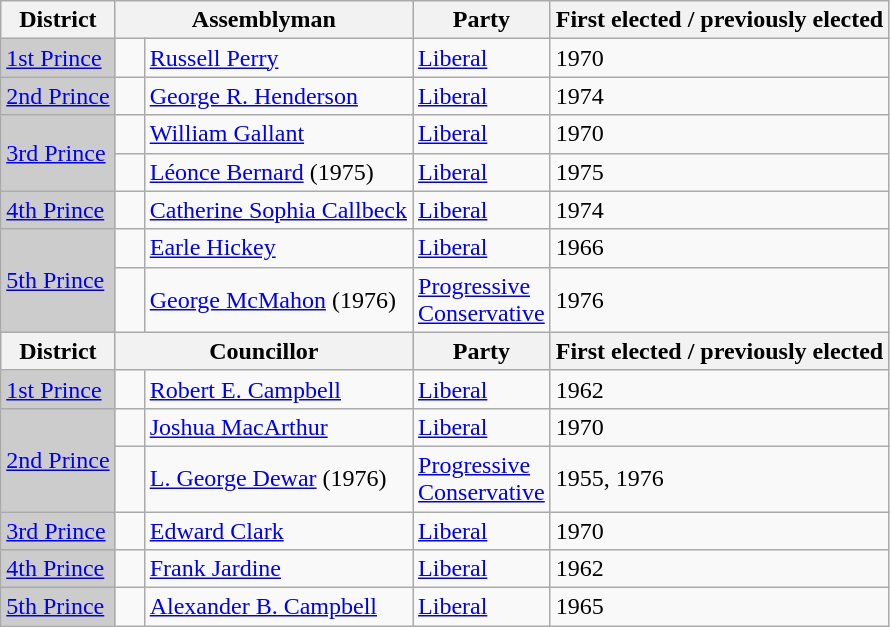<table class="wikitable sortable">
<tr>
<th>District</th>
<th colspan="2">Assemblyman</th>
<th>Party</th>
<th>First elected / previously elected</th>
</tr>
<tr>
<td bgcolor="CCCCCC"><a href='#'>1st Prince</a></td>
<td>   </td>
<td><a href='#'>Russell Perry</a></td>
<td><a href='#'>Liberal</a></td>
<td>1970</td>
</tr>
<tr>
<td bgcolor="CCCCCC"><a href='#'>2nd Prince</a></td>
<td>   </td>
<td><a href='#'>George R. Henderson</a></td>
<td><a href='#'>Liberal</a></td>
<td>1974</td>
</tr>
<tr>
<td rowspan=2 bgcolor="CCCCCC"><a href='#'>3rd Prince</a></td>
<td>   </td>
<td><a href='#'>William Gallant</a></td>
<td><a href='#'>Liberal</a></td>
<td>1970</td>
</tr>
<tr>
<td> </td>
<td><a href='#'>Léonce Bernard</a> (1975)</td>
<td><a href='#'>Liberal</a></td>
<td>1975</td>
</tr>
<tr>
<td bgcolor="CCCCCC"><a href='#'>4th Prince</a></td>
<td>   </td>
<td><a href='#'>Catherine Sophia Callbeck</a></td>
<td><a href='#'>Liberal</a></td>
<td>1974</td>
</tr>
<tr>
<td rowspan=2 bgcolor="CCCCCC"><a href='#'>5th Prince</a></td>
<td>   </td>
<td><a href='#'>Earle Hickey</a></td>
<td><a href='#'>Liberal</a></td>
<td>1966</td>
</tr>
<tr>
<td> </td>
<td><a href='#'>George McMahon</a> (1976)</td>
<td><a href='#'>Progressive <br> Conservative</a></td>
<td>1976</td>
</tr>
<tr>
<th>District</th>
<th colspan="2">Councillor</th>
<th>Party</th>
<th>First elected / previously elected</th>
</tr>
<tr>
<td bgcolor="CCCCCC"><a href='#'>1st Prince</a></td>
<td>   </td>
<td><a href='#'>Robert E. Campbell</a></td>
<td><a href='#'>Liberal</a></td>
<td>1962</td>
</tr>
<tr>
<td rowspan=2 bgcolor="CCCCCC"><a href='#'>2nd Prince</a></td>
<td>   </td>
<td><a href='#'>Joshua MacArthur</a></td>
<td><a href='#'>Liberal</a></td>
<td>1970</td>
</tr>
<tr>
<td> </td>
<td><a href='#'>L. George Dewar</a> (1976)</td>
<td><a href='#'>Progressive <br> Conservative</a></td>
<td>1955, 1976</td>
</tr>
<tr>
<td bgcolor="CCCCCC"><a href='#'>3rd Prince</a></td>
<td>   </td>
<td><a href='#'>Edward Clark</a></td>
<td><a href='#'>Liberal</a></td>
<td>1970</td>
</tr>
<tr>
<td bgcolor="CCCCCC"><a href='#'>4th Prince</a></td>
<td>    <br></td>
<td><a href='#'>Frank Jardine</a></td>
<td><a href='#'>Liberal</a></td>
<td>1962</td>
</tr>
<tr>
<td bgcolor="CCCCCC"><a href='#'>5th Prince</a></td>
<td>   </td>
<td><a href='#'>Alexander B. Campbell</a></td>
<td><a href='#'>Liberal</a></td>
<td>1965</td>
</tr>
</table>
